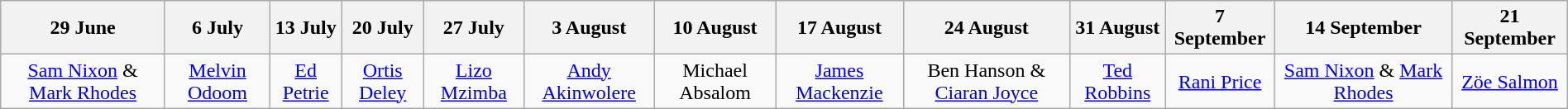<table class="wikitable" style="font-size:100%; text-align:center; width: 100%; margin-left: auto; margin-right: auto;">
<tr>
<th>29 June</th>
<th>6 July</th>
<th>13 July</th>
<th>20 July</th>
<th>27 July</th>
<th>3 August</th>
<th>10 August</th>
<th>17 August</th>
<th>24 August</th>
<th>31 August</th>
<th>7 September</th>
<th>14 September</th>
<th>21 September</th>
</tr>
<tr>
<td><a href='#'>Sam Nixon</a> & <a href='#'>Mark Rhodes</a></td>
<td><a href='#'>Melvin Odoom</a></td>
<td><a href='#'>Ed Petrie</a></td>
<td><a href='#'>Ortis Deley</a></td>
<td><a href='#'>Lizo Mzimba</a></td>
<td><a href='#'>Andy Akinwolere</a></td>
<td>Michael Absalom</td>
<td><a href='#'>James Mackenzie</a></td>
<td>Ben Hanson & <a href='#'>Ciaran Joyce</a></td>
<td><a href='#'>Ted Robbins</a></td>
<td><a href='#'>Rani Price</a></td>
<td><a href='#'>Sam Nixon</a> & <a href='#'>Mark Rhodes</a></td>
<td><a href='#'>Zöe Salmon</a></td>
</tr>
</table>
